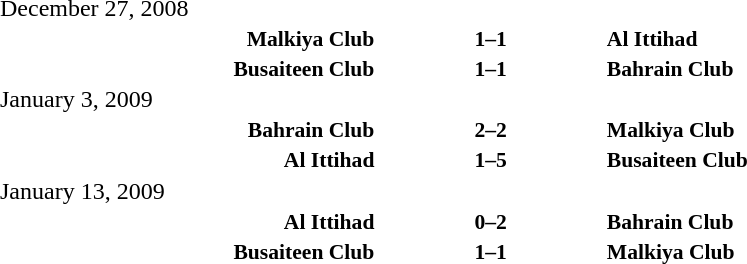<table width=100% cellspacing=1>
<tr>
<th width=20%></th>
<th width=12%></th>
<th width=20%></th>
<th></th>
</tr>
<tr>
<td>December 27, 2008</td>
</tr>
<tr style=font-size:90%>
<td align=right><strong>Malkiya Club</strong></td>
<td align=center><strong>1–1</strong></td>
<td><strong>Al Ittihad</strong></td>
<td></td>
<td></td>
</tr>
<tr style=font-size:90%>
<td align=right><strong>Busaiteen Club</strong></td>
<td align=center><strong>1–1</strong></td>
<td><strong>Bahrain Club</strong></td>
<td></td>
<td></td>
</tr>
<tr>
<td>January 3, 2009</td>
</tr>
<tr style=font-size:90%>
<td align=right><strong>Bahrain Club</strong></td>
<td align=center><strong>2–2</strong></td>
<td><strong>Malkiya Club</strong></td>
<td></td>
<td></td>
</tr>
<tr style=font-size:90%>
<td align=right><strong>Al Ittihad</strong></td>
<td align=center><strong>1–5</strong></td>
<td><strong>Busaiteen Club</strong></td>
<td></td>
<td></td>
</tr>
<tr>
<td>January 13, 2009</td>
</tr>
<tr style=font-size:90%>
<td align=right><strong>Al Ittihad</strong></td>
<td align=center><strong>0–2</strong></td>
<td><strong>Bahrain Club</strong></td>
<td></td>
<td></td>
</tr>
<tr style=font-size:90%>
<td align=right><strong>Busaiteen Club</strong></td>
<td align=center><strong>1–1</strong></td>
<td><strong>Malkiya Club</strong></td>
<td></td>
<td></td>
</tr>
</table>
